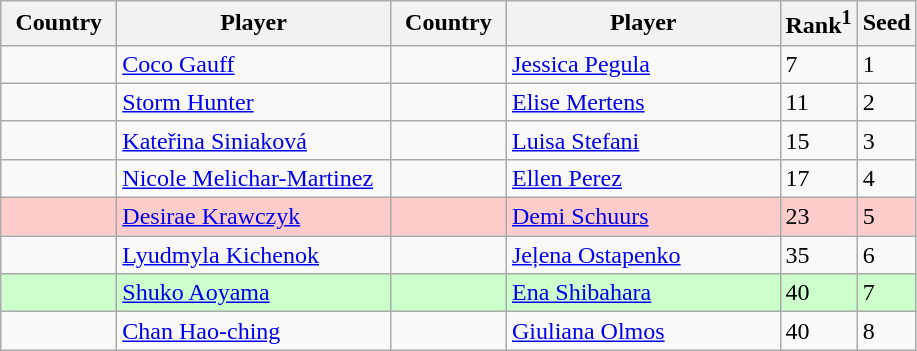<table class="sortable wikitable">
<tr>
<th width="70">Country</th>
<th width="175">Player</th>
<th width="70">Country</th>
<th width="175">Player</th>
<th>Rank<sup>1</sup></th>
<th>Seed</th>
</tr>
<tr>
<td></td>
<td><a href='#'>Coco Gauff</a></td>
<td></td>
<td><a href='#'>Jessica Pegula</a></td>
<td>7</td>
<td>1</td>
</tr>
<tr>
<td></td>
<td><a href='#'>Storm Hunter</a></td>
<td></td>
<td><a href='#'>Elise Mertens</a></td>
<td>11</td>
<td>2</td>
</tr>
<tr>
<td></td>
<td><a href='#'>Kateřina Siniaková</a></td>
<td></td>
<td><a href='#'>Luisa Stefani</a></td>
<td>15</td>
<td>3</td>
</tr>
<tr>
<td></td>
<td><a href='#'>Nicole Melichar-Martinez</a></td>
<td></td>
<td><a href='#'>Ellen Perez</a></td>
<td>17</td>
<td>4</td>
</tr>
<tr bgcolor=#fcc>
<td></td>
<td><a href='#'>Desirae Krawczyk</a></td>
<td></td>
<td><a href='#'>Demi Schuurs</a></td>
<td>23</td>
<td>5</td>
</tr>
<tr>
<td></td>
<td><a href='#'>Lyudmyla Kichenok</a></td>
<td></td>
<td><a href='#'>Jeļena Ostapenko</a></td>
<td>35</td>
<td>6</td>
</tr>
<tr bgcolor=#cfc>
<td></td>
<td><a href='#'>Shuko Aoyama</a></td>
<td></td>
<td><a href='#'>Ena Shibahara</a></td>
<td>40</td>
<td>7</td>
</tr>
<tr>
<td></td>
<td><a href='#'>Chan Hao-ching</a></td>
<td></td>
<td><a href='#'>Giuliana Olmos</a></td>
<td>40</td>
<td>8</td>
</tr>
</table>
